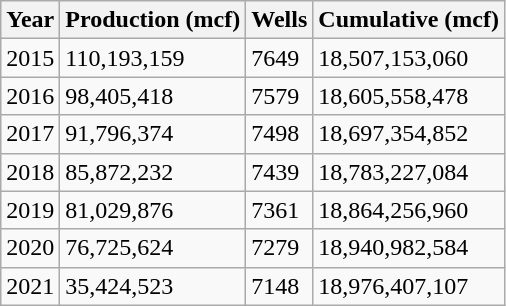<table class="wikitable">
<tr>
<th>Year</th>
<th>Production (mcf)</th>
<th>Wells</th>
<th>Cumulative (mcf)</th>
</tr>
<tr>
<td>2015</td>
<td>110,193,159</td>
<td>7649</td>
<td>18,507,153,060</td>
</tr>
<tr>
<td>2016</td>
<td>98,405,418</td>
<td>7579</td>
<td>18,605,558,478</td>
</tr>
<tr>
<td>2017</td>
<td>91,796,374</td>
<td>7498</td>
<td>18,697,354,852</td>
</tr>
<tr>
<td>2018</td>
<td>85,872,232</td>
<td>7439</td>
<td>18,783,227,084</td>
</tr>
<tr>
<td>2019</td>
<td>81,029,876</td>
<td>7361</td>
<td>18,864,256,960</td>
</tr>
<tr>
<td>2020</td>
<td>76,725,624</td>
<td>7279</td>
<td>18,940,982,584</td>
</tr>
<tr>
<td>2021</td>
<td>35,424,523</td>
<td>7148</td>
<td>18,976,407,107</td>
</tr>
</table>
